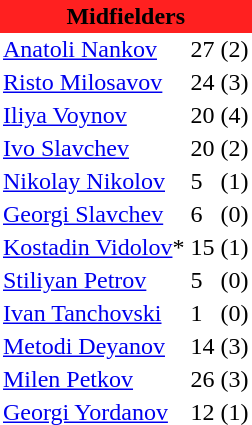<table class="toccolours" border="0" cellpadding="2" cellspacing="0" align="left" style="margin:0.5em;">
<tr>
<th colspan="4" align="center" bgcolor="#FF2020"><span>Midfielders</span></th>
</tr>
<tr>
<td> <a href='#'>Anatoli Nankov</a></td>
<td>27</td>
<td>(2)</td>
</tr>
<tr>
<td> <a href='#'>Risto Milosavov</a></td>
<td>24</td>
<td>(3)</td>
</tr>
<tr>
<td> <a href='#'>Iliya Voynov</a></td>
<td>20</td>
<td>(4)</td>
</tr>
<tr>
<td> <a href='#'>Ivo Slavchev</a></td>
<td>20</td>
<td>(2)</td>
</tr>
<tr>
<td> <a href='#'>Nikolay Nikolov</a></td>
<td>5</td>
<td>(1)</td>
</tr>
<tr>
<td> <a href='#'>Georgi Slavchev</a></td>
<td>6</td>
<td>(0)</td>
</tr>
<tr>
<td> <a href='#'>Kostadin Vidolov</a>*</td>
<td>15</td>
<td>(1)</td>
</tr>
<tr>
<td> <a href='#'>Stiliyan Petrov</a></td>
<td>5</td>
<td>(0)</td>
</tr>
<tr>
<td> <a href='#'>Ivan Tanchovski</a></td>
<td>1</td>
<td>(0)</td>
</tr>
<tr>
<td> <a href='#'>Metodi Deyanov</a></td>
<td>14</td>
<td>(3)</td>
</tr>
<tr>
<td> <a href='#'>Milen Petkov</a></td>
<td>26</td>
<td>(3)</td>
</tr>
<tr>
<td> <a href='#'>Georgi Yordanov</a></td>
<td>12</td>
<td>(1)</td>
</tr>
<tr>
</tr>
</table>
